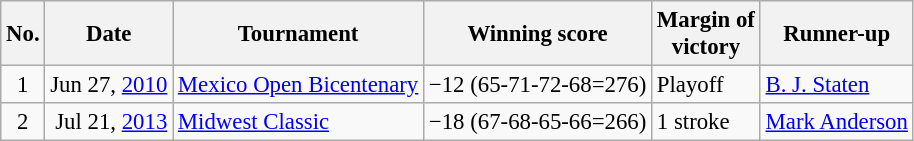<table class="wikitable" style="font-size:95%;">
<tr>
<th>No.</th>
<th>Date</th>
<th>Tournament</th>
<th>Winning score</th>
<th>Margin of<br>victory</th>
<th>Runner-up</th>
</tr>
<tr>
<td align=center>1</td>
<td align=right>Jun 27, <a href='#'>2010</a></td>
<td><a href='#'>Mexico Open Bicentenary</a></td>
<td>−12 (65-71-72-68=276)</td>
<td>Playoff</td>
<td> <a href='#'>B. J. Staten</a></td>
</tr>
<tr>
<td align=center>2</td>
<td align=right>Jul 21, <a href='#'>2013</a></td>
<td><a href='#'>Midwest Classic</a></td>
<td>−18 (67-68-65-66=266)</td>
<td>1 stroke</td>
<td> <a href='#'>Mark Anderson</a></td>
</tr>
</table>
